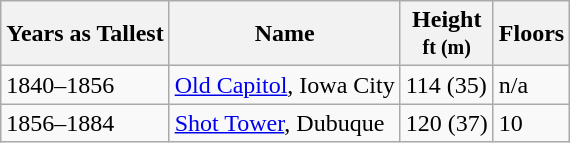<table class="wikitable sortable">
<tr>
<th>Years as Tallest</th>
<th>Name</th>
<th>Height<br><small>ft (m)</small></th>
<th>Floors</th>
</tr>
<tr>
<td>1840–1856</td>
<td><a href='#'>Old Capitol</a>, Iowa City</td>
<td>114 (35)</td>
<td>n/a</td>
</tr>
<tr>
<td>1856–1884</td>
<td><a href='#'>Shot Tower</a>, Dubuque</td>
<td>120 (37)</td>
<td>10</td>
</tr>
</table>
